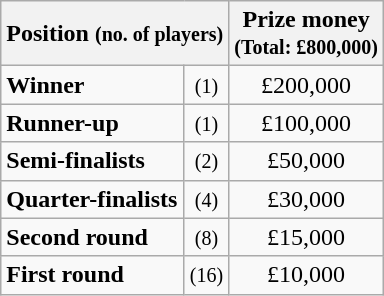<table class="wikitable">
<tr>
<th colspan=2>Position <small>(no. of players)</small></th>
<th>Prize money<br><small>(Total: £800,000)</small></th>
</tr>
<tr>
<td><strong>Winner</strong></td>
<td align=center><small>(1)</small></td>
<td align=center>£200,000</td>
</tr>
<tr>
<td><strong>Runner-up</strong></td>
<td align=center><small>(1)</small></td>
<td align=center>£100,000</td>
</tr>
<tr>
<td><strong>Semi-finalists</strong></td>
<td align=center><small>(2)</small></td>
<td align=center>£50,000</td>
</tr>
<tr>
<td><strong>Quarter-finalists</strong></td>
<td align=center><small>(4)</small></td>
<td align=center>£30,000</td>
</tr>
<tr>
<td><strong>Second round</strong></td>
<td align=center><small>(8)</small></td>
<td align=center>£15,000</td>
</tr>
<tr>
<td><strong>First round</strong></td>
<td align=center><small>(16)</small></td>
<td align=center>£10,000</td>
</tr>
</table>
